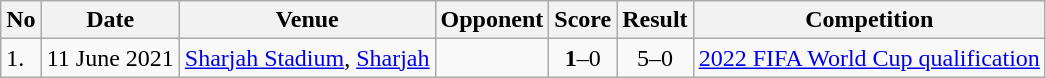<table class="wikitable sortable">
<tr>
<th>No</th>
<th>Date</th>
<th>Venue</th>
<th>Opponent</th>
<th>Score</th>
<th>Result</th>
<th>Competition</th>
</tr>
<tr>
<td>1.</td>
<td>11 June 2021</td>
<td><a href='#'>Sharjah Stadium</a>, <a href='#'>Sharjah</a></td>
<td></td>
<td align="center"><strong>1</strong>–0</td>
<td align="center">5–0</td>
<td><a href='#'>2022 FIFA World Cup qualification</a></td>
</tr>
</table>
